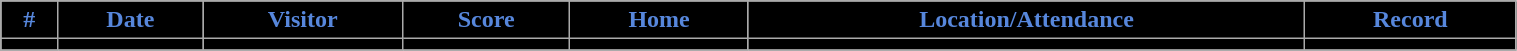<table class="wikitable" width="80%">
<tr align="center"  style="background:#000000; color:#5787DC">
<td><strong>#</strong></td>
<td><strong>Date</strong></td>
<td><strong>Visitor</strong></td>
<td><strong>Score</strong></td>
<td><strong>Home</strong></td>
<td><strong>Location/Attendance</strong></td>
<td><strong>Record</strong></td>
</tr>
<tr align="center"    bgcolor="  ">
<td></td>
<td></td>
<td></td>
<td></td>
<td></td>
<td></td>
<td></td>
</tr>
</table>
